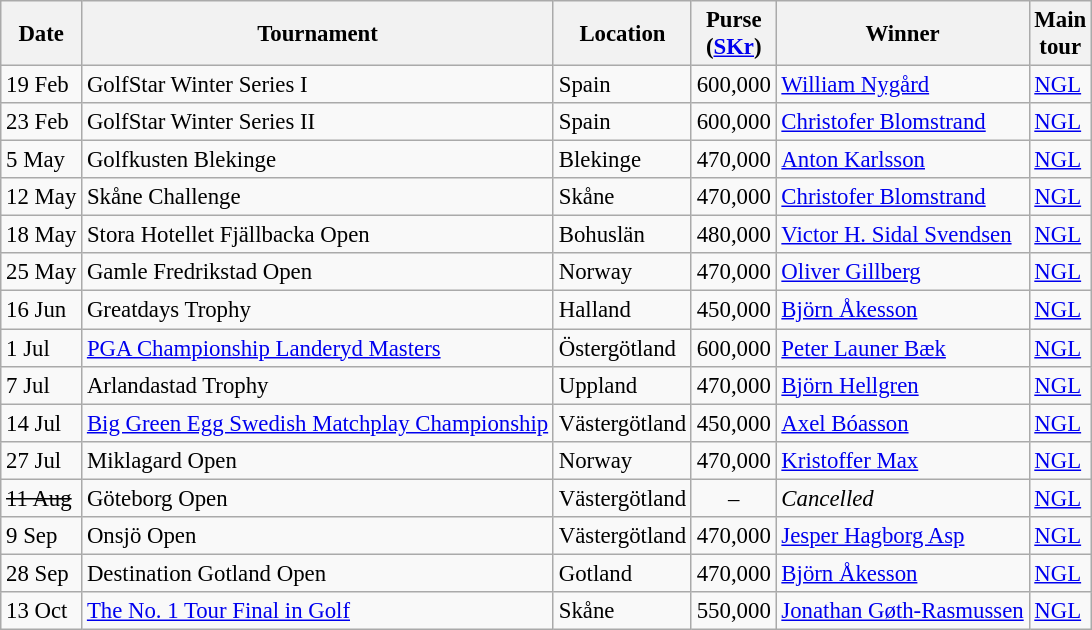<table class="wikitable" style="font-size:95%;">
<tr>
<th>Date</th>
<th>Tournament</th>
<th>Location</th>
<th>Purse<br>(<a href='#'>SKr</a>)</th>
<th>Winner</th>
<th>Main<br>tour</th>
</tr>
<tr>
<td>19 Feb</td>
<td>GolfStar Winter Series I</td>
<td>Spain</td>
<td align=right>600,000</td>
<td> <a href='#'>William Nygård</a></td>
<td><a href='#'>NGL</a></td>
</tr>
<tr>
<td>23 Feb</td>
<td>GolfStar Winter Series II</td>
<td>Spain</td>
<td align=right>600,000</td>
<td> <a href='#'>Christofer Blomstrand</a></td>
<td><a href='#'>NGL</a></td>
</tr>
<tr>
<td>5 May</td>
<td>Golfkusten Blekinge</td>
<td>Blekinge</td>
<td align=right>470,000</td>
<td> <a href='#'>Anton Karlsson</a></td>
<td><a href='#'>NGL</a></td>
</tr>
<tr>
<td>12 May</td>
<td>Skåne Challenge</td>
<td>Skåne</td>
<td align=right>470,000</td>
<td> <a href='#'>Christofer Blomstrand</a></td>
<td><a href='#'>NGL</a></td>
</tr>
<tr>
<td>18 May</td>
<td>Stora Hotellet Fjällbacka Open</td>
<td>Bohuslän</td>
<td align=right>480,000</td>
<td> <a href='#'>Victor H. Sidal Svendsen</a></td>
<td><a href='#'>NGL</a></td>
</tr>
<tr>
<td>25 May</td>
<td>Gamle Fredrikstad Open</td>
<td>Norway</td>
<td align=right>470,000</td>
<td> <a href='#'>Oliver Gillberg</a></td>
<td><a href='#'>NGL</a></td>
</tr>
<tr>
<td>16 Jun</td>
<td>Greatdays Trophy</td>
<td>Halland</td>
<td align=right>450,000</td>
<td> <a href='#'>Björn Åkesson</a></td>
<td><a href='#'>NGL</a></td>
</tr>
<tr>
<td>1 Jul</td>
<td><a href='#'>PGA Championship Landeryd Masters</a></td>
<td>Östergötland</td>
<td align=right>600,000</td>
<td> <a href='#'>Peter Launer Bæk</a></td>
<td><a href='#'>NGL</a></td>
</tr>
<tr>
<td>7 Jul</td>
<td>Arlandastad Trophy</td>
<td>Uppland</td>
<td align=right>470,000</td>
<td> <a href='#'>Björn Hellgren</a></td>
<td><a href='#'>NGL</a></td>
</tr>
<tr>
<td>14 Jul</td>
<td><a href='#'>Big Green Egg Swedish Matchplay Championship</a></td>
<td>Västergötland</td>
<td align=right>450,000</td>
<td> <a href='#'>Axel Bóasson</a></td>
<td><a href='#'>NGL</a></td>
</tr>
<tr>
<td>27 Jul</td>
<td>Miklagard Open</td>
<td>Norway</td>
<td align=right>470,000</td>
<td> <a href='#'>Kristoffer Max</a></td>
<td><a href='#'>NGL</a></td>
</tr>
<tr>
<td><s>11 Aug</s></td>
<td>Göteborg Open</td>
<td>Västergötland</td>
<td align=center>–</td>
<td><em>Cancelled</em></td>
<td><a href='#'>NGL</a></td>
</tr>
<tr>
<td>9 Sep</td>
<td>Onsjö Open</td>
<td>Västergötland</td>
<td align=right>470,000</td>
<td> <a href='#'>Jesper Hagborg Asp</a></td>
<td><a href='#'>NGL</a></td>
</tr>
<tr>
<td>28 Sep</td>
<td>Destination Gotland Open</td>
<td>Gotland</td>
<td align=right>470,000</td>
<td> <a href='#'>Björn Åkesson</a></td>
<td><a href='#'>NGL</a></td>
</tr>
<tr>
<td>13 Oct</td>
<td><a href='#'>The No. 1 Tour Final in Golf</a></td>
<td>Skåne</td>
<td align=right>550,000</td>
<td> <a href='#'>Jonathan Gøth-Rasmussen</a></td>
<td><a href='#'>NGL</a></td>
</tr>
</table>
